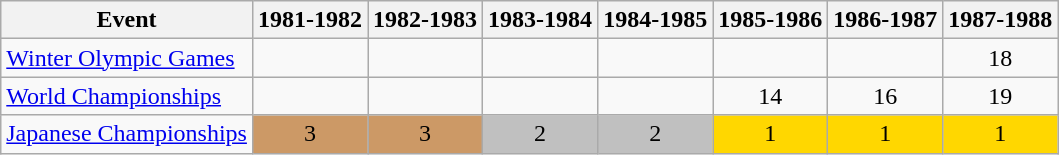<table class="wikitable" style="text-align:center">
<tr>
<th>Event</th>
<th>1981-1982</th>
<th>1982-1983</th>
<th>1983-1984</th>
<th>1984-1985</th>
<th>1985-1986</th>
<th>1986-1987</th>
<th>1987-1988</th>
</tr>
<tr>
<td style="text-align:left"><a href='#'>Winter Olympic Games</a></td>
<td></td>
<td></td>
<td></td>
<td></td>
<td></td>
<td></td>
<td>18</td>
</tr>
<tr>
<td style="text-align:left"><a href='#'>World Championships</a></td>
<td></td>
<td></td>
<td></td>
<td></td>
<td>14</td>
<td>16</td>
<td>19</td>
</tr>
<tr>
<td style="text-align:left"><a href='#'>Japanese Championships</a></td>
<td style="background-color:#cc9966">3</td>
<td style="background-color:#cc9966">3</td>
<td style="background-color:#c0c0c0">2</td>
<td style="background-color:#c0c0c0">2</td>
<td style="background-color:#ffd700">1</td>
<td style="background-color:#ffd700">1</td>
<td style="background-color:#ffd700">1</td>
</tr>
</table>
